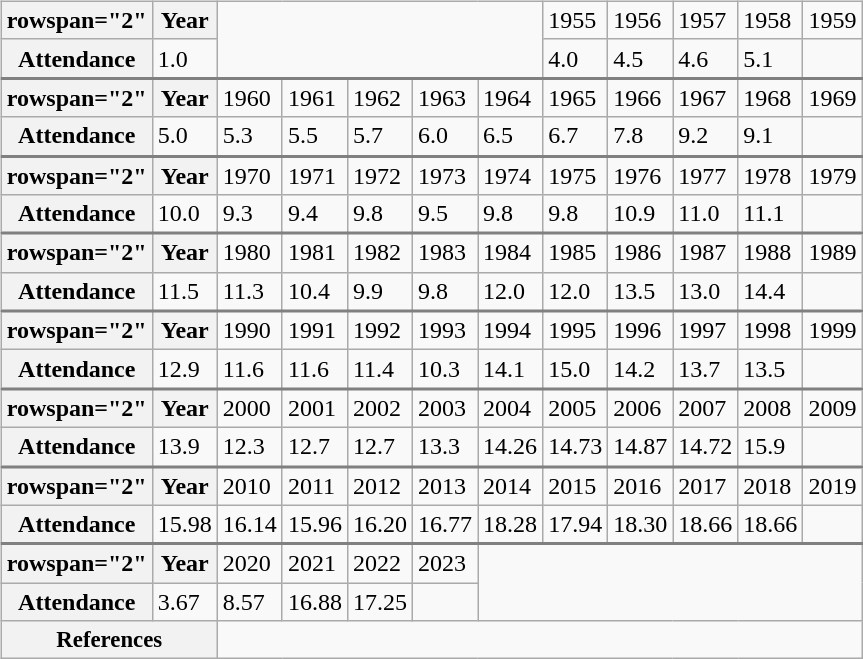<table>
<tr>
<td valign="top"><br><table class="wikitable">
<tr>
<th>rowspan="2" </th>
<th>Year</th>
<td colspan="5" rowspan="2"></td>
<td>1955</td>
<td>1956</td>
<td>1957</td>
<td>1958</td>
<td>1959</td>
</tr>
<tr>
<th>Attendance</th>
<td>1.0</td>
<td>4.0</td>
<td>4.5</td>
<td>4.6</td>
<td>5.1</td>
</tr>
<tr style="border-top:2px solid gray">
<th>rowspan="2" </th>
<th>Year</th>
<td>1960</td>
<td>1961</td>
<td>1962</td>
<td>1963</td>
<td>1964</td>
<td>1965</td>
<td>1966</td>
<td>1967</td>
<td>1968</td>
<td>1969</td>
</tr>
<tr>
<th>Attendance</th>
<td>5.0</td>
<td>5.3</td>
<td>5.5</td>
<td>5.7</td>
<td>6.0</td>
<td>6.5</td>
<td>6.7</td>
<td>7.8</td>
<td>9.2</td>
<td>9.1</td>
</tr>
<tr style="border-top:2px solid gray">
<th>rowspan="2" </th>
<th>Year</th>
<td>1970</td>
<td>1971</td>
<td>1972</td>
<td>1973</td>
<td>1974</td>
<td>1975</td>
<td>1976</td>
<td>1977</td>
<td>1978</td>
<td>1979</td>
</tr>
<tr>
<th>Attendance</th>
<td>10.0</td>
<td>9.3</td>
<td>9.4</td>
<td>9.8</td>
<td>9.5</td>
<td>9.8</td>
<td>9.8</td>
<td>10.9</td>
<td>11.0</td>
<td>11.1</td>
</tr>
<tr style="border-top:2px solid gray">
<th>rowspan="2" </th>
<th>Year</th>
<td>1980</td>
<td>1981</td>
<td>1982</td>
<td>1983</td>
<td>1984</td>
<td>1985</td>
<td>1986</td>
<td>1987</td>
<td>1988</td>
<td>1989</td>
</tr>
<tr>
<th>Attendance</th>
<td>11.5</td>
<td>11.3</td>
<td>10.4</td>
<td>9.9</td>
<td>9.8</td>
<td>12.0</td>
<td>12.0</td>
<td>13.5</td>
<td>13.0</td>
<td>14.4</td>
</tr>
<tr style="border-top:2px solid gray">
<th>rowspan="2" </th>
<th>Year</th>
<td>1990</td>
<td>1991</td>
<td>1992</td>
<td>1993</td>
<td>1994</td>
<td>1995</td>
<td>1996</td>
<td>1997</td>
<td>1998</td>
<td>1999</td>
</tr>
<tr>
<th>Attendance</th>
<td>12.9</td>
<td>11.6</td>
<td>11.6</td>
<td>11.4</td>
<td>10.3</td>
<td>14.1</td>
<td>15.0</td>
<td>14.2</td>
<td>13.7</td>
<td>13.5</td>
</tr>
<tr style="border-top:2px solid gray">
<th>rowspan="2" </th>
<th>Year</th>
<td>2000</td>
<td>2001</td>
<td>2002</td>
<td>2003</td>
<td>2004</td>
<td>2005</td>
<td>2006</td>
<td>2007</td>
<td>2008</td>
<td>2009</td>
</tr>
<tr>
<th>Attendance</th>
<td>13.9</td>
<td>12.3</td>
<td>12.7</td>
<td>12.7</td>
<td>13.3</td>
<td>14.26</td>
<td>14.73</td>
<td>14.87</td>
<td>14.72</td>
<td>15.9</td>
</tr>
<tr style="border-top:2px solid gray">
<th>rowspan="2" </th>
<th>Year</th>
<td>2010</td>
<td>2011</td>
<td>2012</td>
<td>2013</td>
<td>2014</td>
<td>2015</td>
<td>2016</td>
<td>2017</td>
<td>2018</td>
<td>2019</td>
</tr>
<tr>
<th>Attendance</th>
<td>15.98</td>
<td>16.14</td>
<td>15.96</td>
<td>16.20</td>
<td>16.77</td>
<td>18.28</td>
<td>17.94</td>
<td>18.30</td>
<td>18.66</td>
<td>18.66</td>
</tr>
<tr style="border-top:2px solid gray">
<th>rowspan="2" </th>
<th>Year</th>
<td>2020</td>
<td>2021</td>
<td>2022</td>
<td>2023</td>
<td colspan="7" rowspan="2"></td>
</tr>
<tr>
<th>Attendance</th>
<td>3.67</td>
<td>8.57</td>
<td>16.88</td>
<td>17.25</td>
</tr>
<tr style="font-size:95%">
<th colspan="2">References</th>
<td colspan="10"><br>




















</td>
</tr>
</table>
</td>
<td valign="top"></td>
</tr>
</table>
